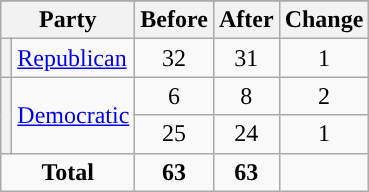<table class="wikitable" style="text-align:center;">
<tr>
</tr>
<tr>
<th colspan=2>Party</th>
<th>Before</th>
<th>After</th>
<th>Change</th>
</tr>
<tr>
<th style="background-color:"></th>
<td style="text-align:left;"><a href='#'>Republican</a></td>
<td>32</td>
<td>31</td>
<td> 1</td>
</tr>
<tr>
<th rowspan=2 style="background-color:"></th>
<td rowspan=2 style="text-align:left;"><a href='#'>Democratic</a></td>
<td>6</td>
<td>8</td>
<td> 2</td>
</tr>
<tr>
<td>25</td>
<td>24</td>
<td> 1</td>
</tr>
<tr>
<td colspan=2><strong>Total</strong></td>
<td><strong>63</strong></td>
<td><strong>63</strong></td>
<td></td>
</tr>
</table>
